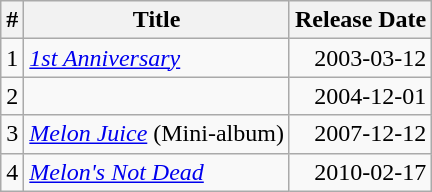<table class="wikitable">
<tr>
<th>#</th>
<th>Title</th>
<th>Release Date</th>
</tr>
<tr>
<td align="center">1</td>
<td><em><a href='#'>1st Anniversary</a></em></td>
<td align="right">2003-03-12</td>
</tr>
<tr>
<td align="center">2</td>
<td></td>
<td align="right">2004-12-01</td>
</tr>
<tr>
<td align="center">3</td>
<td><a href='#'><em>Melon Juice</em></a> (Mini-album)</td>
<td align="right">2007-12-12</td>
</tr>
<tr>
<td align="center">4</td>
<td><em><a href='#'>Melon's Not Dead</a></em></td>
<td align="right">2010-02-17</td>
</tr>
</table>
